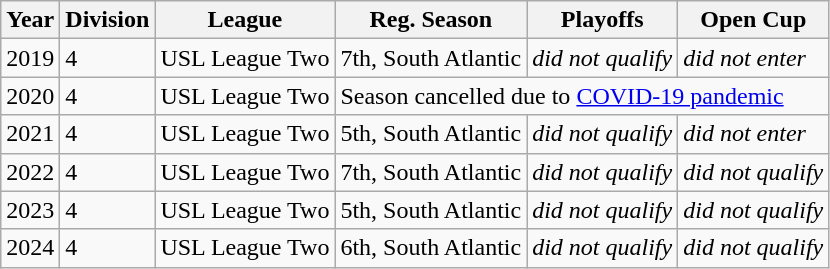<table class="wikitable">
<tr>
<th>Year</th>
<th>Division</th>
<th>League</th>
<th>Reg. Season</th>
<th>Playoffs</th>
<th>Open Cup</th>
</tr>
<tr>
<td>2019</td>
<td>4</td>
<td>USL League Two</td>
<td>7th, South Atlantic</td>
<td><em>did not qualify</em></td>
<td><em>did not enter</em></td>
</tr>
<tr>
<td>2020</td>
<td>4</td>
<td>USL League Two</td>
<td colspan=3>Season cancelled due to <a href='#'>COVID-19 pandemic</a></td>
</tr>
<tr>
<td>2021</td>
<td>4</td>
<td>USL League Two</td>
<td>5th, South Atlantic</td>
<td><em>did not qualify</em></td>
<td><em>did not enter</em></td>
</tr>
<tr>
<td>2022</td>
<td>4</td>
<td>USL League Two</td>
<td>7th, South Atlantic</td>
<td><em>did not qualify</em></td>
<td><em>did not qualify</em></td>
</tr>
<tr>
<td>2023</td>
<td>4</td>
<td>USL League Two</td>
<td>5th, South Atlantic</td>
<td><em>did not qualify</em></td>
<td><em>did not qualify</em></td>
</tr>
<tr>
<td>2024</td>
<td>4</td>
<td>USL League Two</td>
<td>6th, South Atlantic</td>
<td><em>did not qualify</em></td>
<td><em>did not qualify</em></td>
</tr>
</table>
